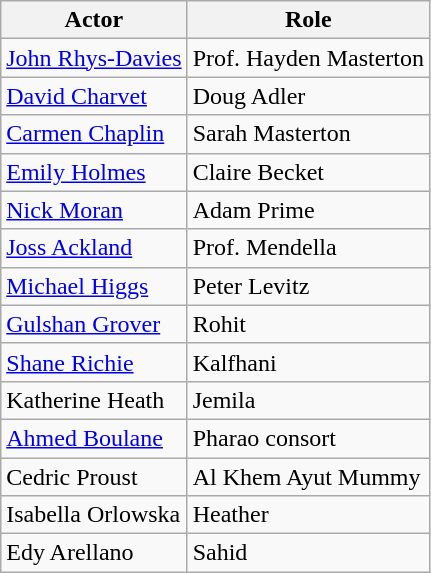<table class="wikitable">
<tr>
<th>Actor</th>
<th>Role</th>
</tr>
<tr>
<td><a href='#'>John Rhys-Davies</a></td>
<td>Prof. Hayden Masterton</td>
</tr>
<tr>
<td><a href='#'>David Charvet</a></td>
<td>Doug Adler</td>
</tr>
<tr>
<td><a href='#'>Carmen Chaplin</a></td>
<td>Sarah Masterton</td>
</tr>
<tr>
<td><a href='#'>Emily Holmes</a></td>
<td>Claire Becket</td>
</tr>
<tr>
<td><a href='#'>Nick Moran</a></td>
<td>Adam Prime</td>
</tr>
<tr>
<td><a href='#'>Joss Ackland</a></td>
<td>Prof. Mendella</td>
</tr>
<tr>
<td><a href='#'>Michael Higgs</a></td>
<td>Peter Levitz</td>
</tr>
<tr>
<td><a href='#'>Gulshan Grover</a></td>
<td>Rohit</td>
</tr>
<tr>
<td><a href='#'>Shane Richie</a></td>
<td>Kalfhani</td>
</tr>
<tr>
<td>Katherine Heath</td>
<td>Jemila</td>
</tr>
<tr>
<td><a href='#'>Ahmed Boulane</a></td>
<td>Pharao consort</td>
</tr>
<tr>
<td>Cedric Proust</td>
<td>Al Khem Ayut Mummy</td>
</tr>
<tr>
<td>Isabella Orlowska</td>
<td>Heather</td>
</tr>
<tr>
<td>Edy Arellano</td>
<td>Sahid</td>
</tr>
</table>
